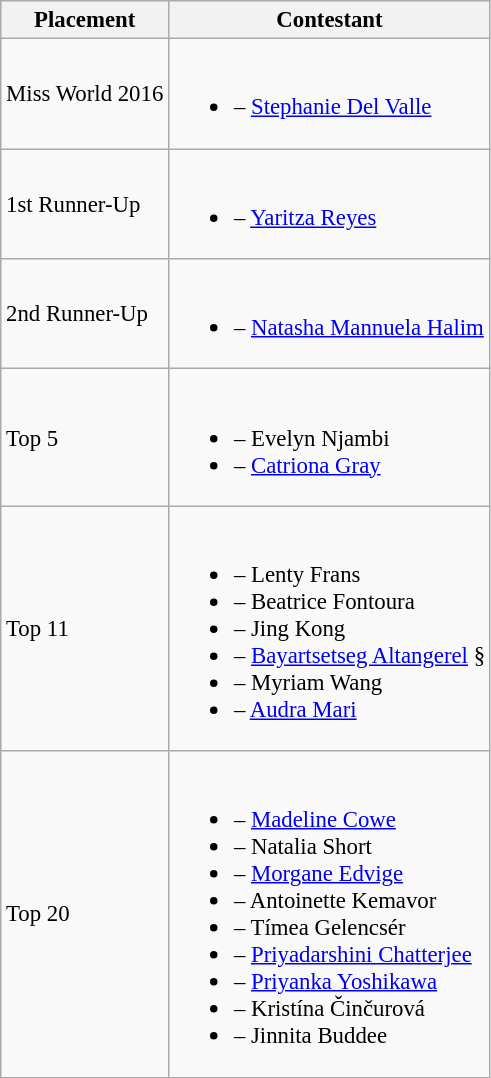<table class="wikitable sortable" style="font-size:95%;">
<tr>
<th>Placement</th>
<th>Contestant</th>
</tr>
<tr>
<td>Miss World 2016</td>
<td><br><ul><li> – <a href='#'>Stephanie Del Valle</a></li></ul></td>
</tr>
<tr>
<td>1st Runner-Up</td>
<td><br><ul><li> – <a href='#'>Yaritza Reyes</a></li></ul></td>
</tr>
<tr>
<td>2nd Runner-Up</td>
<td><br><ul><li> – <a href='#'>Natasha Mannuela Halim</a></li></ul></td>
</tr>
<tr>
<td>Top 5</td>
<td><br><ul><li> – Evelyn Njambi</li><li> – <a href='#'>Catriona Gray</a></li></ul></td>
</tr>
<tr>
<td>Top 11</td>
<td><br><ul><li> – Lenty Frans</li><li> – Beatrice Fontoura</li><li> – Jing Kong</li><li> – <a href='#'>Bayartsetseg Altangerel</a> §</li><li> – Myriam Wang</li><li> – <a href='#'>Audra Mari</a></li></ul></td>
</tr>
<tr>
<td>Top 20</td>
<td><br><ul><li> – <a href='#'>Madeline Cowe</a></li><li> – Natalia Short</li><li> – <a href='#'>Morgane Edvige</a></li><li> – Antoinette Kemavor</li><li> – Tímea Gelencsér</li><li> – <a href='#'>Priyadarshini Chatterjee</a></li><li> – <a href='#'>Priyanka Yoshikawa</a></li><li> – Kristína Činčurová</li><li> – Jinnita Buddee</li></ul></td>
</tr>
</table>
